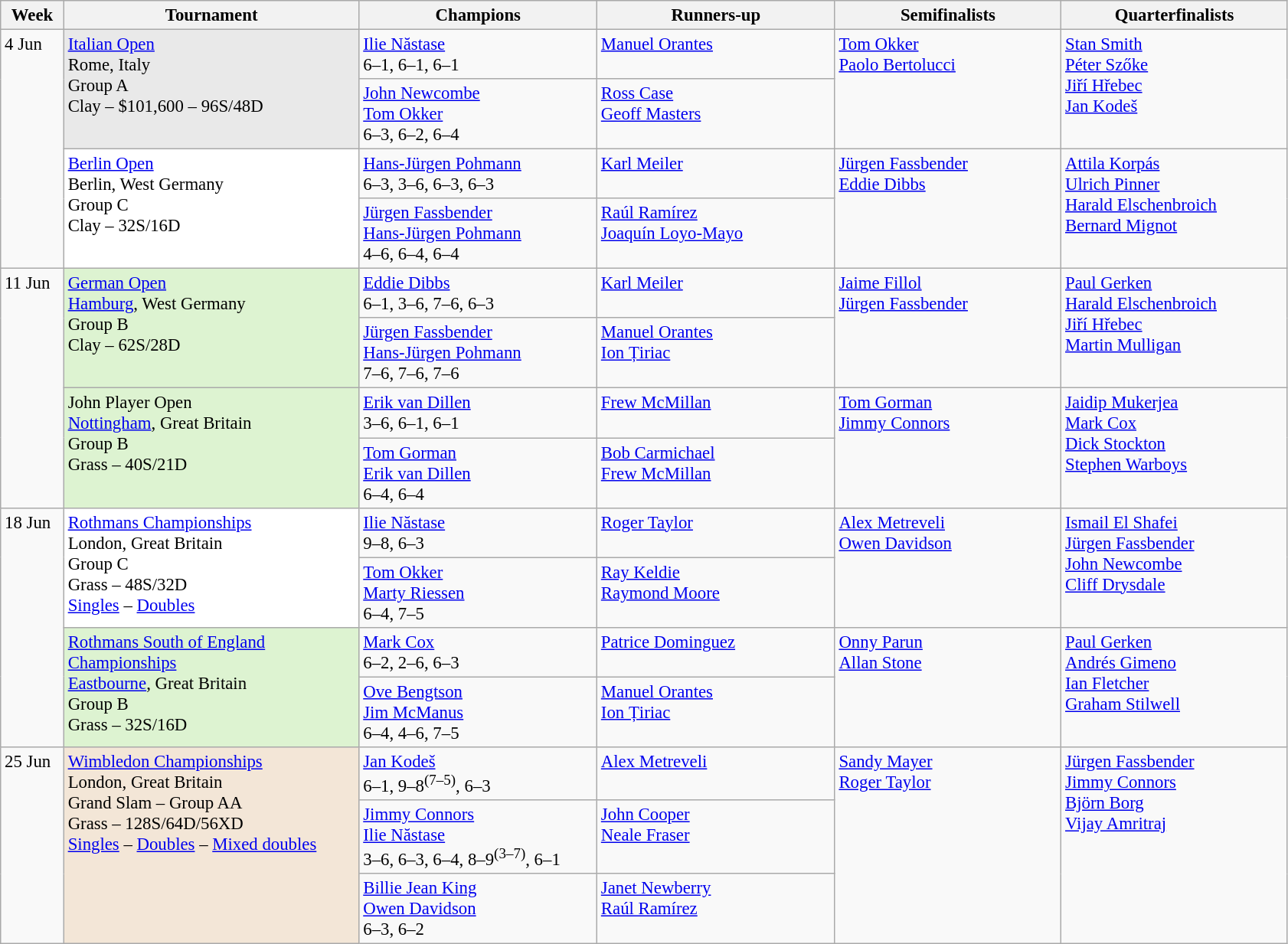<table class=wikitable style=font-size:95%>
<tr>
<th style="width:48px;">Week</th>
<th style="width:250px;">Tournament</th>
<th style="width:200px;">Champions</th>
<th style="width:200px;">Runners-up</th>
<th style="width:190px;">Semifinalists</th>
<th style="width:190px;">Quarterfinalists</th>
</tr>
<tr valign=top>
<td rowspan=4>4 Jun</td>
<td style="background:#E9E9E9;" rowspan="2"><a href='#'>Italian Open</a> <br> Rome, Italy <br> Group A <br> Clay – $101,600 – 96S/48D</td>
<td> <a href='#'>Ilie Năstase</a> <br> 6–1, 6–1, 6–1</td>
<td> <a href='#'>Manuel Orantes</a></td>
<td rowspan=2> <a href='#'>Tom Okker</a> <br>  <a href='#'>Paolo Bertolucci</a></td>
<td rowspan=2> <a href='#'>Stan Smith</a> <br>  <a href='#'>Péter Szőke</a> <br>  <a href='#'>Jiří Hřebec</a> <br>  <a href='#'>Jan Kodeš</a></td>
</tr>
<tr valign=top>
<td> <a href='#'>John Newcombe</a> <br>  <a href='#'>Tom Okker</a> <br> 6–3, 6–2, 6–4</td>
<td> <a href='#'>Ross Case</a> <br>  <a href='#'>Geoff Masters</a></td>
</tr>
<tr valign=top>
<td style="background:#fff;" rowspan="2"><a href='#'>Berlin Open</a> <br> Berlin, West Germany <br> Group C <br> Clay – 32S/16D</td>
<td> <a href='#'>Hans-Jürgen Pohmann</a> <br> 6–3, 3–6, 6–3, 6–3</td>
<td> <a href='#'>Karl Meiler</a></td>
<td rowspan=2> <a href='#'>Jürgen Fassbender</a> <br>  <a href='#'>Eddie Dibbs</a></td>
<td rowspan=2> <a href='#'>Attila Korpás</a> <br>  <a href='#'>Ulrich Pinner</a> <br>  <a href='#'>Harald Elschenbroich</a> <br>  <a href='#'>Bernard Mignot</a></td>
</tr>
<tr valign=top>
<td> <a href='#'>Jürgen Fassbender</a> <br>  <a href='#'>Hans-Jürgen Pohmann</a> <br> 4–6, 6–4, 6–4</td>
<td> <a href='#'>Raúl Ramírez</a> <br>  <a href='#'>Joaquín Loyo-Mayo</a></td>
</tr>
<tr valign=top>
<td rowspan=4>11 Jun</td>
<td style="background:#DDF3D1 ;" rowspan="2"><a href='#'>German Open</a> <br> <a href='#'>Hamburg</a>, West Germany <br> Group B <br> Clay – 62S/28D</td>
<td> <a href='#'>Eddie Dibbs</a> <br> 6–1, 3–6, 7–6, 6–3</td>
<td> <a href='#'>Karl Meiler</a></td>
<td rowspan=2> <a href='#'>Jaime Fillol</a> <br>  <a href='#'>Jürgen Fassbender</a></td>
<td rowspan=2> <a href='#'>Paul Gerken</a> <br>  <a href='#'>Harald Elschenbroich</a> <br>  <a href='#'>Jiří Hřebec</a> <br>  <a href='#'>Martin Mulligan</a></td>
</tr>
<tr valign=top>
<td> <a href='#'>Jürgen Fassbender</a> <br>  <a href='#'>Hans-Jürgen Pohmann</a> <br> 7–6, 7–6, 7–6</td>
<td> <a href='#'>Manuel Orantes</a> <br>  <a href='#'>Ion Țiriac</a></td>
</tr>
<tr valign=top>
<td style="background:#DDF3D1 ;" rowspan="2">John Player Open <br> <a href='#'>Nottingham</a>, Great Britain <br> Group B <br> Grass – 40S/21D</td>
<td> <a href='#'>Erik van Dillen</a> <br> 3–6, 6–1, 6–1</td>
<td> <a href='#'>Frew McMillan</a></td>
<td rowspan=2> <a href='#'>Tom Gorman</a> <br>  <a href='#'>Jimmy Connors</a></td>
<td rowspan=2> <a href='#'>Jaidip Mukerjea</a> <br>  <a href='#'>Mark Cox</a> <br>  <a href='#'>Dick Stockton</a> <br>  <a href='#'>Stephen Warboys</a></td>
</tr>
<tr valign=top>
<td> <a href='#'>Tom Gorman</a> <br>  <a href='#'>Erik van Dillen</a> <br> 6–4, 6–4</td>
<td> <a href='#'>Bob Carmichael</a> <br>  <a href='#'>Frew McMillan</a></td>
</tr>
<tr valign=top>
<td rowspan=4>18 Jun</td>
<td style="background:#fff;" rowspan="2"><a href='#'>Rothmans Championships</a> <br> London, Great Britain <br> Group C <br> Grass – 48S/32D <br> <a href='#'>Singles</a> – <a href='#'>Doubles</a></td>
<td> <a href='#'>Ilie Năstase</a> <br> 9–8, 6–3</td>
<td> <a href='#'>Roger Taylor</a></td>
<td rowspan=2> <a href='#'>Alex Metreveli</a> <br>  <a href='#'>Owen Davidson</a></td>
<td rowspan=2> <a href='#'>Ismail El Shafei</a> <br>  <a href='#'>Jürgen Fassbender</a> <br>  <a href='#'>John Newcombe</a> <br>  <a href='#'>Cliff Drysdale</a></td>
</tr>
<tr valign=top>
<td> <a href='#'>Tom Okker</a> <br>  <a href='#'>Marty Riessen</a> <br> 6–4, 7–5</td>
<td> <a href='#'>Ray Keldie</a> <br>  <a href='#'>Raymond Moore</a></td>
</tr>
<tr valign=top>
<td style="background:#DDF3D1 ;" rowspan="2"><a href='#'>Rothmans South of England Championships</a> <br> <a href='#'>Eastbourne</a>, Great Britain <br> Group B <br> Grass – 32S/16D</td>
<td> <a href='#'>Mark Cox</a> <br> 6–2, 2–6, 6–3</td>
<td> <a href='#'>Patrice Dominguez</a></td>
<td rowspan=2> <a href='#'>Onny Parun</a> <br>  <a href='#'>Allan Stone</a></td>
<td rowspan=2> <a href='#'>Paul Gerken</a> <br>  <a href='#'>Andrés Gimeno</a> <br>  <a href='#'>Ian Fletcher</a> <br>  <a href='#'>Graham Stilwell</a></td>
</tr>
<tr valign=top>
<td> <a href='#'>Ove Bengtson</a> <br>  <a href='#'>Jim McManus</a> <br> 6–4, 4–6, 7–5</td>
<td> <a href='#'>Manuel Orantes</a> <br>  <a href='#'>Ion Țiriac</a></td>
</tr>
<tr valign=top>
<td rowspan=3>25 Jun</td>
<td style="background:#F3E6D7;" rowspan="3"><a href='#'>Wimbledon Championships</a><br> London, Great Britain <br> Grand Slam – Group AA <br> Grass – 128S/64D/56XD <br> <a href='#'>Singles</a> – <a href='#'>Doubles</a> – <a href='#'>Mixed doubles</a></td>
<td> <a href='#'>Jan Kodeš</a> <br> 6–1, 9–8<sup>(7–5)</sup>, 6–3</td>
<td> <a href='#'>Alex Metreveli</a></td>
<td rowspan=3> <a href='#'>Sandy Mayer</a> <br>  <a href='#'>Roger Taylor</a></td>
<td rowspan=3> <a href='#'>Jürgen Fassbender</a> <br>  <a href='#'>Jimmy Connors</a> <br>  <a href='#'>Björn Borg</a> <br>  <a href='#'>Vijay Amritraj</a></td>
</tr>
<tr valign=top>
<td> <a href='#'>Jimmy Connors</a> <br>  <a href='#'>Ilie Năstase</a> <br> 3–6, 6–3, 6–4, 8–9<sup>(3–7)</sup>, 6–1</td>
<td> <a href='#'>John Cooper</a> <br>  <a href='#'>Neale Fraser</a></td>
</tr>
<tr valign=top>
<td> <a href='#'>Billie Jean King</a> <br>  <a href='#'>Owen Davidson</a> <br> 6–3, 6–2</td>
<td> <a href='#'>Janet Newberry</a> <br>  <a href='#'>Raúl Ramírez</a></td>
</tr>
</table>
